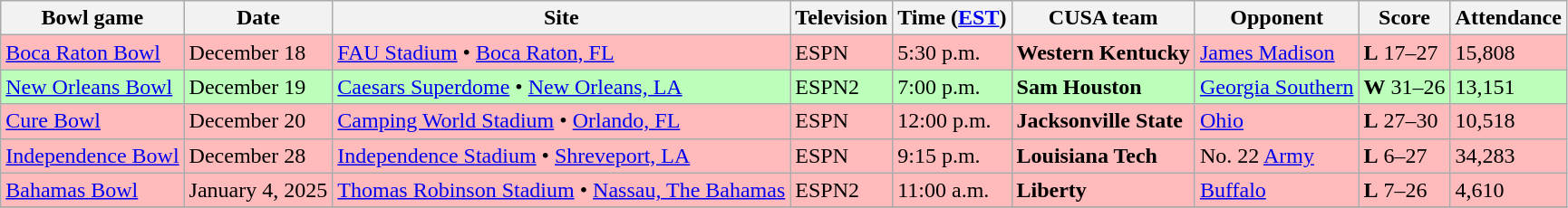<table class="wikitable">
<tr>
<th>Bowl game</th>
<th>Date</th>
<th>Site</th>
<th>Television</th>
<th>Time (<a href='#'>EST</a>)</th>
<th>CUSA team</th>
<th>Opponent</th>
<th>Score</th>
<th>Attendance</th>
</tr>
<tr style="background:#fbb;">
<td><a href='#'>Boca Raton Bowl</a></td>
<td>December 18</td>
<td><a href='#'>FAU Stadium</a> • <a href='#'>Boca Raton, FL</a></td>
<td>ESPN</td>
<td>5:30 p.m.</td>
<td><strong>Western Kentucky</strong></td>
<td><a href='#'>James Madison</a></td>
<td><strong>L</strong> 17–27</td>
<td>15,808</td>
</tr>
<tr style="background:#bfb;">
<td><a href='#'>New Orleans Bowl</a></td>
<td>December 19</td>
<td><a href='#'>Caesars Superdome</a> • <a href='#'>New Orleans, LA</a></td>
<td>ESPN2</td>
<td>7:00 p.m.</td>
<td><strong>Sam Houston</strong></td>
<td><a href='#'>Georgia Southern</a></td>
<td><strong>W</strong> 31–26</td>
<td>13,151</td>
</tr>
<tr style="background:#fbb;">
<td><a href='#'>Cure Bowl</a></td>
<td>December 20</td>
<td><a href='#'>Camping World Stadium</a> • <a href='#'>Orlando, FL</a></td>
<td>ESPN</td>
<td>12:00 p.m.</td>
<td><strong>Jacksonville State</strong></td>
<td><a href='#'>Ohio</a></td>
<td><strong>L</strong> 27–30</td>
<td>10,518</td>
</tr>
<tr style="background:#fbb;">
<td><a href='#'>Independence Bowl</a></td>
<td>December 28</td>
<td><a href='#'>Independence Stadium</a> • <a href='#'>Shreveport, LA</a></td>
<td>ESPN</td>
<td>9:15 p.m.</td>
<td><strong>Louisiana Tech</strong></td>
<td>No. 22 <a href='#'>Army</a></td>
<td><strong>L</strong> 6–27</td>
<td>34,283</td>
</tr>
<tr style="background:#fbb;">
<td><a href='#'>Bahamas Bowl</a></td>
<td>January 4, 2025</td>
<td><a href='#'>Thomas Robinson Stadium</a> • <a href='#'>Nassau, The Bahamas</a></td>
<td>ESPN2</td>
<td>11:00 a.m.</td>
<td><strong>Liberty</strong></td>
<td><a href='#'>Buffalo</a></td>
<td><strong>L</strong> 7–26</td>
<td>4,610</td>
</tr>
<tr>
</tr>
</table>
